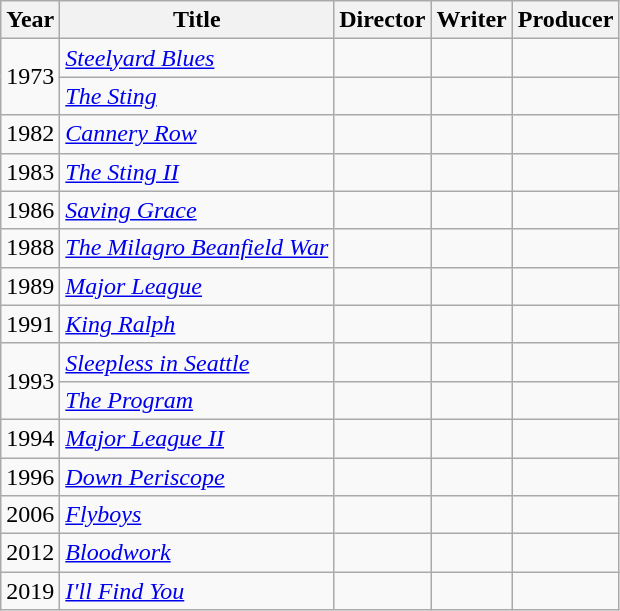<table class="wikitable sortable">
<tr>
<th>Year</th>
<th>Title</th>
<th>Director</th>
<th>Writer</th>
<th>Producer</th>
</tr>
<tr>
<td rowspan="2">1973</td>
<td><em><a href='#'>Steelyard Blues</a></em></td>
<td></td>
<td></td>
<td></td>
</tr>
<tr>
<td><em><a href='#'>The Sting</a></em></td>
<td></td>
<td></td>
<td></td>
</tr>
<tr>
<td>1982</td>
<td><em><a href='#'>Cannery Row</a></em></td>
<td></td>
<td></td>
<td></td>
</tr>
<tr>
<td>1983</td>
<td><em><a href='#'>The Sting II</a></em></td>
<td></td>
<td></td>
<td></td>
</tr>
<tr>
<td>1986</td>
<td><em><a href='#'>Saving Grace</a></em></td>
<td></td>
<td></td>
<td></td>
</tr>
<tr>
<td>1988</td>
<td><em><a href='#'>The Milagro Beanfield War</a></em></td>
<td></td>
<td></td>
<td></td>
</tr>
<tr>
<td>1989</td>
<td><em><a href='#'>Major League</a></em></td>
<td></td>
<td></td>
<td></td>
</tr>
<tr>
<td>1991</td>
<td><em><a href='#'>King Ralph</a></em></td>
<td></td>
<td></td>
<td></td>
</tr>
<tr>
<td rowspan="2">1993</td>
<td><em><a href='#'>Sleepless in Seattle</a></em></td>
<td></td>
<td></td>
<td></td>
</tr>
<tr>
<td><em><a href='#'>The Program</a></em></td>
<td></td>
<td></td>
<td></td>
</tr>
<tr>
<td>1994</td>
<td><em><a href='#'>Major League II</a></em></td>
<td></td>
<td></td>
<td></td>
</tr>
<tr>
<td>1996</td>
<td><em><a href='#'>Down Periscope</a></em></td>
<td></td>
<td></td>
<td></td>
</tr>
<tr>
<td>2006</td>
<td><em><a href='#'>Flyboys</a></em></td>
<td></td>
<td></td>
<td></td>
</tr>
<tr>
<td>2012</td>
<td><em><a href='#'>Bloodwork</a></em></td>
<td></td>
<td></td>
<td></td>
</tr>
<tr>
<td>2019</td>
<td><em><a href='#'>I'll Find You</a></em></td>
<td></td>
<td></td>
<td></td>
</tr>
</table>
